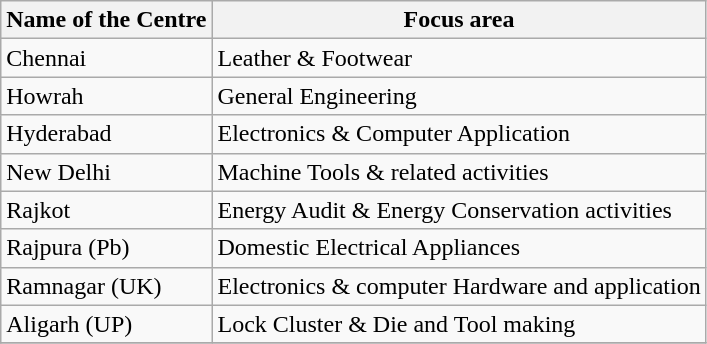<table class="wikitable sortable">
<tr>
<th>Name of the Centre</th>
<th>Focus area</th>
</tr>
<tr>
<td>Chennai</td>
<td>Leather & Footwear</td>
</tr>
<tr>
<td>Howrah</td>
<td>General Engineering</td>
</tr>
<tr>
<td>Hyderabad</td>
<td>Electronics & Computer Application</td>
</tr>
<tr>
<td>New Delhi</td>
<td>Machine Tools & related activities</td>
</tr>
<tr>
<td>Rajkot</td>
<td>Energy Audit & Energy Conservation activities</td>
</tr>
<tr>
<td>Rajpura (Pb)</td>
<td>Domestic Electrical Appliances</td>
</tr>
<tr>
<td>Ramnagar (UK)</td>
<td>Electronics & computer Hardware and application</td>
</tr>
<tr>
<td>Aligarh (UP)</td>
<td>Lock Cluster & Die and Tool making</td>
</tr>
<tr>
</tr>
</table>
